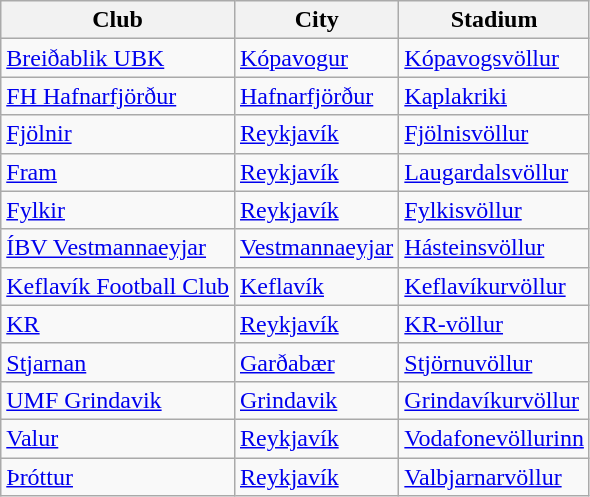<table class="wikitable sortable" border="1">
<tr>
<th>Club</th>
<th>City</th>
<th>Stadium</th>
</tr>
<tr>
<td><a href='#'>Breiðablik UBK</a></td>
<td><a href='#'>Kópavogur</a></td>
<td><a href='#'>Kópavogsvöllur</a></td>
</tr>
<tr>
<td><a href='#'>FH Hafnarfjörður</a></td>
<td><a href='#'>Hafnarfjörður</a></td>
<td><a href='#'>Kaplakriki</a></td>
</tr>
<tr>
<td><a href='#'>Fjölnir</a></td>
<td><a href='#'>Reykjavík</a></td>
<td><a href='#'>Fjölnisvöllur</a></td>
</tr>
<tr>
<td><a href='#'>Fram</a></td>
<td><a href='#'>Reykjavík</a></td>
<td><a href='#'>Laugardalsvöllur</a></td>
</tr>
<tr>
<td><a href='#'>Fylkir</a></td>
<td><a href='#'>Reykjavík</a></td>
<td><a href='#'>Fylkisvöllur</a></td>
</tr>
<tr>
<td><a href='#'>ÍBV Vestmannaeyjar</a></td>
<td><a href='#'>Vestmannaeyjar</a></td>
<td><a href='#'>Hásteinsvöllur</a></td>
</tr>
<tr>
<td><a href='#'>Keflavík Football Club</a></td>
<td><a href='#'>Keflavík</a></td>
<td><a href='#'>Keflavíkurvöllur</a></td>
</tr>
<tr>
<td><a href='#'>KR</a></td>
<td><a href='#'>Reykjavík</a></td>
<td><a href='#'>KR-völlur</a></td>
</tr>
<tr>
<td><a href='#'>Stjarnan</a></td>
<td><a href='#'>Garðabær</a></td>
<td><a href='#'>Stjörnuvöllur</a></td>
</tr>
<tr>
<td><a href='#'>UMF Grindavik</a></td>
<td><a href='#'>Grindavik</a></td>
<td><a href='#'>Grindavíkurvöllur</a></td>
</tr>
<tr>
<td><a href='#'>Valur</a></td>
<td><a href='#'>Reykjavík</a></td>
<td><a href='#'>Vodafonevöllurinn</a></td>
</tr>
<tr>
<td><a href='#'>Þróttur</a></td>
<td><a href='#'>Reykjavík</a></td>
<td><a href='#'>Valbjarnarvöllur</a></td>
</tr>
</table>
